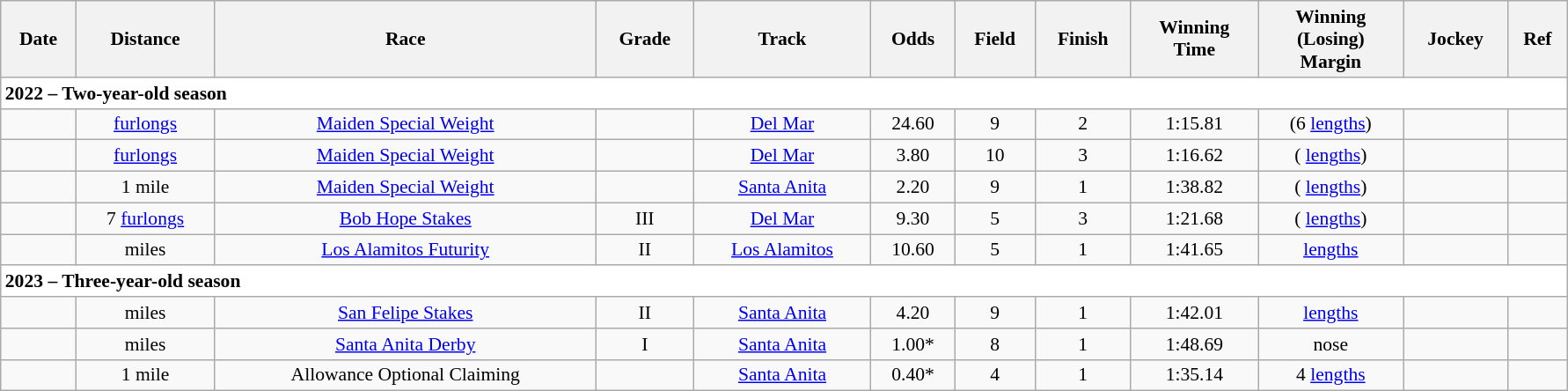<table class = "wikitable sortable" style="text-align:center; width:94%; font-size:90%">
<tr>
<th scope="col">Date</th>
<th scope="col">Distance</th>
<th scope="col">Race</th>
<th scope="col">Grade</th>
<th scope="col">Track</th>
<th scope="col">Odds</th>
<th scope="col">Field</th>
<th scope="col">Finish</th>
<th scope="col">Winning<br>Time</th>
<th scope="col">Winning<br>(Losing)<br>Margin</th>
<th scope="col">Jockey</th>
<th scope="col" class="unsortable">Ref</th>
</tr>
<tr style="background-color:white">
<td align="left" colspan=12><strong>2022 – Two-year-old season</strong></td>
</tr>
<tr>
<td></td>
<td>  <a href='#'>furlongs</a></td>
<td><a href='#'>Maiden Special Weight</a></td>
<td></td>
<td><a href='#'>Del Mar</a></td>
<td>24.60</td>
<td>9</td>
<td>2</td>
<td>1:15.81</td>
<td> (6 <a href='#'>lengths</a>)</td>
<td></td>
<td></td>
</tr>
<tr>
<td></td>
<td>  <a href='#'>furlongs</a></td>
<td><a href='#'>Maiden Special Weight</a></td>
<td></td>
<td><a href='#'>Del Mar</a></td>
<td>3.80</td>
<td>10</td>
<td>3</td>
<td>1:16.62</td>
<td> ( <a href='#'>lengths</a>)</td>
<td></td>
<td></td>
</tr>
<tr>
<td></td>
<td> 1 mile</td>
<td><a href='#'>Maiden Special Weight</a></td>
<td></td>
<td><a href='#'>Santa Anita</a></td>
<td>2.20</td>
<td>9</td>
<td>1</td>
<td>1:38.82</td>
<td>( <a href='#'>lengths</a>)</td>
<td></td>
<td></td>
</tr>
<tr>
<td></td>
<td> 7 <a href='#'>furlongs</a></td>
<td><a href='#'>Bob Hope Stakes</a></td>
<td>III</td>
<td><a href='#'>Del Mar</a></td>
<td>9.30</td>
<td>5</td>
<td>3</td>
<td>1:21.68</td>
<td> ( <a href='#'>lengths</a>)</td>
<td></td>
<td></td>
</tr>
<tr>
<td></td>
<td>  miles</td>
<td><a href='#'>Los Alamitos Futurity </a></td>
<td>II</td>
<td><a href='#'>Los Alamitos</a></td>
<td>10.60</td>
<td>5</td>
<td>1</td>
<td>1:41.65</td>
<td>  <a href='#'>lengths</a></td>
<td></td>
<td></td>
</tr>
<tr style="background-color:white">
<td align="left" colspan=12><strong>2023 – Three-year-old season</strong></td>
</tr>
<tr>
<td></td>
<td>  miles</td>
<td><a href='#'>San Felipe Stakes</a></td>
<td>II</td>
<td><a href='#'>Santa Anita</a></td>
<td>4.20</td>
<td>9</td>
<td>1</td>
<td>1:42.01</td>
<td>   <a href='#'>lengths</a></td>
<td></td>
<td></td>
</tr>
<tr>
<td></td>
<td>  miles</td>
<td><a href='#'>Santa Anita Derby</a></td>
<td>I</td>
<td><a href='#'>Santa Anita</a></td>
<td>1.00*</td>
<td>8</td>
<td>1</td>
<td>1:48.69</td>
<td>  nose</td>
<td></td>
<td></td>
</tr>
<tr>
<td></td>
<td> 1 mile</td>
<td>Allowance Optional Claiming</td>
<td></td>
<td><a href='#'>Santa Anita</a></td>
<td>0.40*</td>
<td>4</td>
<td>1</td>
<td>1:35.14</td>
<td>  4 <a href='#'>lengths</a></td>
<td></td>
<td></td>
</tr>
</table>
